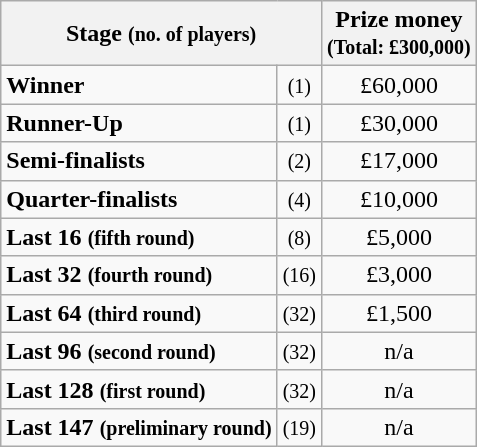<table class="wikitable">
<tr>
<th colspan=2>Stage <small>(no. of players)</small></th>
<th>Prize money<br><small>(Total: £300,000)</small></th>
</tr>
<tr>
<td><strong>Winner</strong></td>
<td align=center><small>(1)</small></td>
<td align=center>£60,000</td>
</tr>
<tr>
<td><strong>Runner-Up</strong></td>
<td align=center><small>(1)</small></td>
<td align=center>£30,000</td>
</tr>
<tr>
<td><strong>Semi-finalists</strong></td>
<td align=center><small>(2)</small></td>
<td align=center>£17,000</td>
</tr>
<tr>
<td><strong>Quarter-finalists</strong></td>
<td align=center><small>(4)</small></td>
<td align=center>£10,000</td>
</tr>
<tr>
<td><strong>Last 16 <small>(fifth round)</small></strong></td>
<td align=center><small>(8)</small></td>
<td align=center>£5,000</td>
</tr>
<tr>
<td><strong>Last 32 <small>(fourth round)</small></strong></td>
<td align=center><small>(16)</small></td>
<td align=center>£3,000</td>
</tr>
<tr>
<td><strong>Last 64 <small>(third round)</small></strong></td>
<td align=center><small>(32)</small></td>
<td align=center>£1,500</td>
</tr>
<tr>
<td><strong>Last 96 <small>(second round)</small></strong></td>
<td align=center><small>(32)</small></td>
<td align=center>n/a</td>
</tr>
<tr>
<td><strong>Last 128 <small>(first round)</small></strong></td>
<td align=center><small>(32)</small></td>
<td align=center>n/a</td>
</tr>
<tr>
<td><strong>Last 147 <small>(preliminary round)</small></strong></td>
<td align=center><small>(19)</small></td>
<td align=center>n/a</td>
</tr>
</table>
